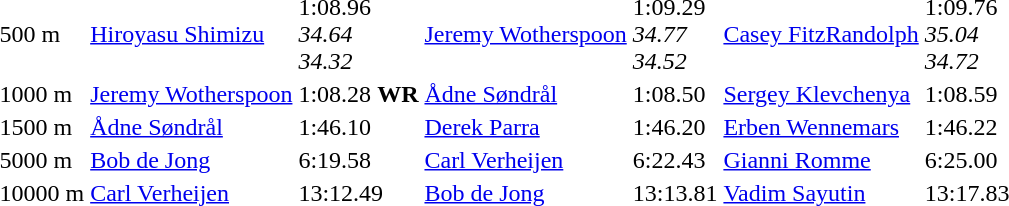<table>
<tr>
<td>500 m<br></td>
<td><a href='#'>Hiroyasu Shimizu</a><br><small></small></td>
<td>1:08.96<br><em>34.64<br>34.32</em></td>
<td><a href='#'>Jeremy Wotherspoon</a><br><small></small></td>
<td>1:09.29<br><em>34.77<br>34.52</em></td>
<td><a href='#'>Casey FitzRandolph</a><br><small></small></td>
<td>1:09.76<br><em>35.04<br>34.72</em></td>
</tr>
<tr>
<td>1000 m<br></td>
<td><a href='#'>Jeremy Wotherspoon</a><br><small></small></td>
<td>1:08.28 <strong>WR</strong></td>
<td><a href='#'>Ådne Søndrål</a><br><small></small></td>
<td>1:08.50</td>
<td><a href='#'>Sergey Klevchenya</a><br><small></small></td>
<td>1:08.59</td>
</tr>
<tr>
<td>1500 m<br></td>
<td><a href='#'>Ådne Søndrål</a><br><small></small></td>
<td>1:46.10</td>
<td><a href='#'>Derek Parra</a><br><small></small></td>
<td>1:46.20</td>
<td><a href='#'>Erben Wennemars</a><br><small></small></td>
<td>1:46.22</td>
</tr>
<tr>
<td>5000 m<br></td>
<td><a href='#'>Bob de Jong</a><br><small></small></td>
<td>6:19.58</td>
<td><a href='#'>Carl Verheijen</a><br><small></small></td>
<td>6:22.43</td>
<td><a href='#'>Gianni Romme</a><br><small></small></td>
<td>6:25.00</td>
</tr>
<tr>
<td>10000 m<br></td>
<td><a href='#'>Carl Verheijen</a><br><small></small></td>
<td>13:12.49</td>
<td><a href='#'>Bob de Jong</a><br><small></small></td>
<td>13:13.81</td>
<td><a href='#'>Vadim Sayutin</a><br><small></small></td>
<td>13:17.83</td>
</tr>
</table>
